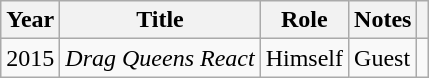<table class="wikitable">
<tr>
<th>Year</th>
<th>Title</th>
<th>Role</th>
<th>Notes</th>
<th></th>
</tr>
<tr>
<td>2015</td>
<td><em>Drag Queens React</em></td>
<td>Himself</td>
<td>Guest</td>
<td></td>
</tr>
</table>
